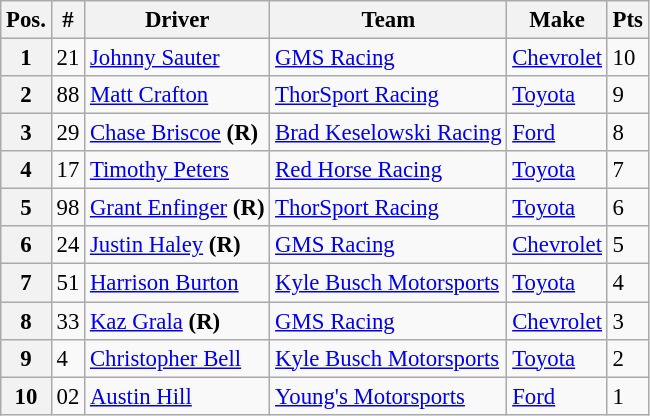<table class="wikitable" style="font-size:95%">
<tr>
<th>Pos.</th>
<th>#</th>
<th>Driver</th>
<th>Team</th>
<th>Make</th>
<th>Pts</th>
</tr>
<tr>
<th>1</th>
<td>21</td>
<td><a href='#'>Johnny Sauter</a></td>
<td><a href='#'>GMS Racing</a></td>
<td><a href='#'>Chevrolet</a></td>
<td>10</td>
</tr>
<tr>
<th>2</th>
<td>88</td>
<td><a href='#'>Matt Crafton</a></td>
<td><a href='#'>ThorSport Racing</a></td>
<td><a href='#'>Toyota</a></td>
<td>9</td>
</tr>
<tr>
<th>3</th>
<td>29</td>
<td><a href='#'>Chase Briscoe</a> <strong>(R)</strong></td>
<td><a href='#'>Brad Keselowski Racing</a></td>
<td><a href='#'>Ford</a></td>
<td>8</td>
</tr>
<tr>
<th>4</th>
<td>17</td>
<td><a href='#'>Timothy Peters</a></td>
<td><a href='#'>Red Horse Racing</a></td>
<td><a href='#'>Toyota</a></td>
<td>7</td>
</tr>
<tr>
<th>5</th>
<td>98</td>
<td><a href='#'>Grant Enfinger</a> <strong>(R)</strong></td>
<td><a href='#'>ThorSport Racing</a></td>
<td><a href='#'>Toyota</a></td>
<td>6</td>
</tr>
<tr>
<th>6</th>
<td>24</td>
<td><a href='#'>Justin Haley</a> <strong>(R)</strong></td>
<td><a href='#'>GMS Racing</a></td>
<td><a href='#'>Chevrolet</a></td>
<td>5</td>
</tr>
<tr>
<th>7</th>
<td>51</td>
<td><a href='#'>Harrison Burton</a></td>
<td><a href='#'>Kyle Busch Motorsports</a></td>
<td><a href='#'>Toyota</a></td>
<td>4</td>
</tr>
<tr>
<th>8</th>
<td>33</td>
<td><a href='#'>Kaz Grala</a> <strong>(R)</strong></td>
<td><a href='#'>GMS Racing</a></td>
<td><a href='#'>Chevrolet</a></td>
<td>3</td>
</tr>
<tr>
<th>9</th>
<td>4</td>
<td><a href='#'>Christopher Bell</a></td>
<td><a href='#'>Kyle Busch Motorsports</a></td>
<td><a href='#'>Toyota</a></td>
<td>2</td>
</tr>
<tr>
<th>10</th>
<td>02</td>
<td><a href='#'>Austin Hill</a></td>
<td><a href='#'>Young's Motorsports</a></td>
<td><a href='#'>Ford</a></td>
<td>1</td>
</tr>
</table>
